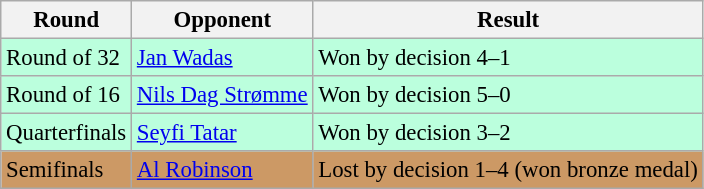<table class="wikitable" style="font-size:95%">
<tr>
<th>Round</th>
<th>Opponent</th>
<th>Result</th>
</tr>
<tr bgcolor=#bfd>
<td>Round of 32</td>
<td> <a href='#'>Jan Wadas</a></td>
<td>Won by decision 4–1</td>
</tr>
<tr bgcolor=#bfd>
<td>Round of 16</td>
<td> <a href='#'>Nils Dag Strømme</a></td>
<td>Won by decision 5–0</td>
</tr>
<tr bgcolor=#bfd>
<td>Quarterfinals</td>
<td> <a href='#'>Seyfi Tatar</a></td>
<td>Won by decision 3–2</td>
</tr>
<tr bgcolor=#cc9965>
<td>Semifinals</td>
<td> <a href='#'>Al Robinson</a></td>
<td>Lost by decision 1–4 (won bronze medal)</td>
</tr>
</table>
